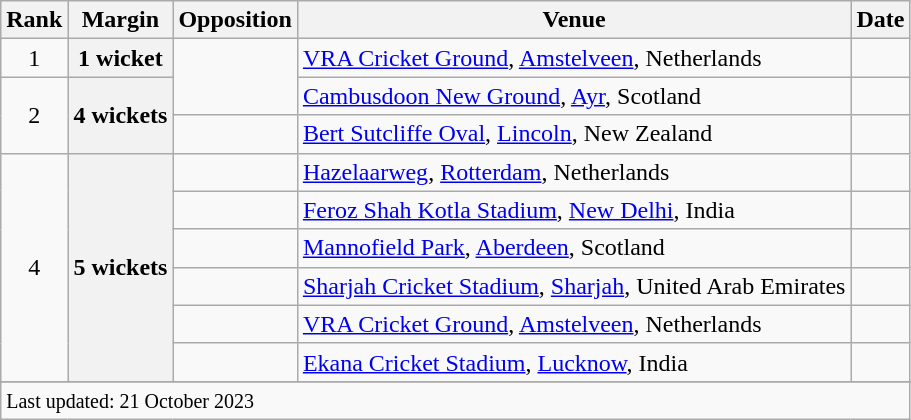<table class="wikitable plainrowheaders sortable">
<tr>
<th scope=col>Rank</th>
<th scope=col>Margin</th>
<th scope=col>Opposition</th>
<th scope=col>Venue</th>
<th scope=col>Date</th>
</tr>
<tr>
<td align=center>1</td>
<th scope=row style=text-align:center>1 wicket</th>
<td rowspan=2></td>
<td><a href='#'>VRA Cricket Ground</a>, <a href='#'>Amstelveen</a>, Netherlands</td>
<td></td>
</tr>
<tr>
<td align=center rowspan=2>2</td>
<th scope=row style=text-align:center rowspan=2>4 wickets</th>
<td><a href='#'>Cambusdoon New Ground</a>, <a href='#'>Ayr</a>, Scotland</td>
<td></td>
</tr>
<tr>
<td></td>
<td><a href='#'>Bert Sutcliffe Oval</a>, <a href='#'>Lincoln</a>, New Zealand</td>
<td></td>
</tr>
<tr>
<td align=center rowspan=6>4</td>
<th scope=row style=text-align:center rowspan=6>5 wickets</th>
<td></td>
<td><a href='#'>Hazelaarweg</a>, <a href='#'>Rotterdam</a>, Netherlands</td>
<td></td>
</tr>
<tr>
<td></td>
<td><a href='#'>Feroz Shah Kotla Stadium</a>, <a href='#'>New Delhi</a>, India</td>
<td> </td>
</tr>
<tr>
<td></td>
<td><a href='#'>Mannofield Park</a>, <a href='#'>Aberdeen</a>, Scotland</td>
<td></td>
</tr>
<tr>
<td></td>
<td><a href='#'>Sharjah Cricket Stadium</a>, <a href='#'>Sharjah</a>, United Arab Emirates</td>
<td></td>
</tr>
<tr>
<td></td>
<td><a href='#'>VRA Cricket Ground</a>, <a href='#'>Amstelveen</a>, Netherlands</td>
<td></td>
</tr>
<tr>
<td></td>
<td><a href='#'>Ekana Cricket Stadium</a>, <a href='#'>Lucknow</a>, India</td>
<td> </td>
</tr>
<tr>
</tr>
<tr class=sortbottom>
<td colspan=5><small>Last updated: 21 October 2023</small></td>
</tr>
</table>
